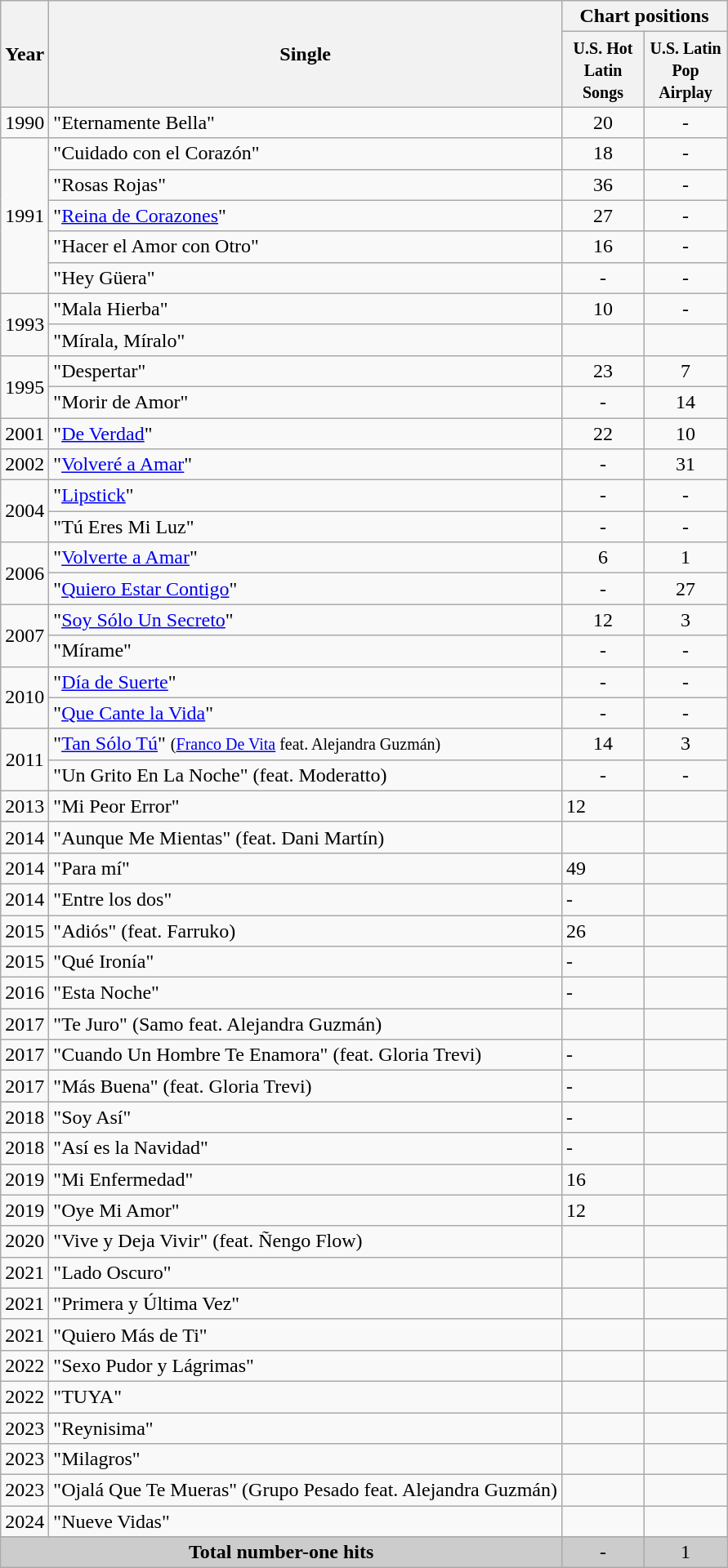<table class="wikitable">
<tr>
<th align="center" rowspan="2">Year</th>
<th align="center" rowspan="2">Single</th>
<th align="center" colspan="2">Chart positions</th>
</tr>
<tr>
<th width="60"><small><strong>U.S. Hot Latin Songs</strong></small></th>
<th width="60"><small><strong>U.S. Latin Pop Airplay</strong></small></th>
</tr>
<tr>
<td align="center" rowspan="1">1990</td>
<td align="left">"Eternamente Bella"</td>
<td align="center">20</td>
<td align="center">-</td>
</tr>
<tr>
<td rowspan="5" align="center">1991</td>
<td align="left">"Cuidado con el Corazón"</td>
<td align="center">18</td>
<td align="center">-</td>
</tr>
<tr>
<td align="left">"Rosas Rojas"</td>
<td align="center">36</td>
<td align="center">-</td>
</tr>
<tr>
<td align="left">"<a href='#'>Reina de Corazones</a>"</td>
<td align="center">27</td>
<td align="center">-</td>
</tr>
<tr>
<td align="left">"Hacer el Amor con Otro"</td>
<td align="center">16</td>
<td align="center">-</td>
</tr>
<tr>
<td align="left">"Hey Güera"</td>
<td align="center">-</td>
<td align="center">-</td>
</tr>
<tr>
<td rowspan="2" align="center">1993</td>
<td align="left">"Mala Hierba"</td>
<td align="center">10</td>
<td align="center">-</td>
</tr>
<tr>
<td>"Mírala, Míralo"</td>
<td></td>
<td></td>
</tr>
<tr>
<td align="center" rowspan="2">1995</td>
<td align="left">"Despertar"</td>
<td align="center">23</td>
<td align="center">7</td>
</tr>
<tr>
<td align="left">"Morir de Amor"</td>
<td align="center">-</td>
<td align="center">14</td>
</tr>
<tr>
<td align="center" rowspan="1">2001</td>
<td align="left">"<a href='#'>De Verdad</a>"</td>
<td align="center">22</td>
<td align="center">10</td>
</tr>
<tr>
<td align="center" rowspan="1">2002</td>
<td align="left">"<a href='#'>Volveré a Amar</a>"</td>
<td align="center">-</td>
<td align="center">31</td>
</tr>
<tr>
<td align="center" rowspan="2">2004</td>
<td align="left">"<a href='#'>Lipstick</a>"</td>
<td align="center">-</td>
<td align="center">-</td>
</tr>
<tr>
<td align="left">"Tú Eres Mi Luz"</td>
<td align="center">-</td>
<td align="center">-</td>
</tr>
<tr>
<td align="center" rowspan="2">2006</td>
<td align="left">"<a href='#'>Volverte a Amar</a>"</td>
<td align="center">6</td>
<td align="center">1</td>
</tr>
<tr>
<td align="left">"<a href='#'>Quiero Estar Contigo</a>"</td>
<td align="center">-</td>
<td align="center">27</td>
</tr>
<tr>
<td align="center" rowspan="2">2007</td>
<td align="left">"<a href='#'>Soy Sólo Un Secreto</a>"</td>
<td align="center">12</td>
<td align="center">3</td>
</tr>
<tr>
<td align="left">"Mírame"</td>
<td align="center">-</td>
<td align="center">-</td>
</tr>
<tr>
<td align="center" rowspan="2">2010</td>
<td>"<a href='#'>Día de Suerte</a>"</td>
<td align="center">-</td>
<td align="center">-</td>
</tr>
<tr>
<td align="left">"<a href='#'>Que Cante la Vida</a>"</td>
<td align="center">-</td>
<td align="center">-</td>
</tr>
<tr>
<td align="center" rowspan="2">2011</td>
<td align="left">"<a href='#'>Tan Sólo Tú</a>" <small>(<a href='#'>Franco De Vita</a> feat. Alejandra Guzmán)</small></td>
<td align="center">14</td>
<td align="center">3</td>
</tr>
<tr>
<td>"Un Grito En La Noche" (feat. Moderatto)</td>
<td align="center">-</td>
<td align="center">-</td>
</tr>
<tr>
<td>2013</td>
<td>"Mi Peor Error"</td>
<td>12</td>
<td></td>
</tr>
<tr>
<td>2014</td>
<td>"Aunque Me Mientas" (feat. Dani Martín)</td>
<td></td>
<td></td>
</tr>
<tr>
<td>2014</td>
<td>"Para mí"</td>
<td>49</td>
<td></td>
</tr>
<tr>
<td>2014</td>
<td>"Entre los dos"</td>
<td>-</td>
<td></td>
</tr>
<tr>
<td>2015</td>
<td>"Adiós" (feat. Farruko)</td>
<td>26</td>
<td></td>
</tr>
<tr>
<td>2015</td>
<td>"Qué Ironía"</td>
<td>-</td>
<td></td>
</tr>
<tr>
<td>2016</td>
<td>"Esta Noche"</td>
<td>-</td>
<td></td>
</tr>
<tr>
<td>2017</td>
<td>"Te Juro" (Samo feat. Alejandra Guzmán)</td>
<td></td>
<td></td>
</tr>
<tr>
<td>2017</td>
<td>"Cuando Un Hombre Te Enamora" (feat. Gloria Trevi)</td>
<td>-</td>
<td></td>
</tr>
<tr>
<td>2017</td>
<td>"Más Buena" (feat. Gloria Trevi)</td>
<td>-</td>
<td></td>
</tr>
<tr>
<td>2018</td>
<td>"Soy Así"</td>
<td>-</td>
<td></td>
</tr>
<tr>
<td>2018</td>
<td>"Así es la Navidad"</td>
<td>-</td>
<td></td>
</tr>
<tr>
<td>2019</td>
<td>"Mi Enfermedad"</td>
<td>16</td>
<td></td>
</tr>
<tr>
<td>2019</td>
<td>"Oye Mi Amor"</td>
<td>12</td>
<td></td>
</tr>
<tr>
<td>2020</td>
<td>"Vive y Deja Vivir" (feat. Ñengo Flow)</td>
<td></td>
<td></td>
</tr>
<tr>
<td>2021</td>
<td>"Lado Oscuro"</td>
<td></td>
<td></td>
</tr>
<tr>
<td>2021</td>
<td>"Primera y Última Vez"</td>
<td></td>
<td></td>
</tr>
<tr>
<td>2021</td>
<td>"Quiero Más de Ti"</td>
<td></td>
<td></td>
</tr>
<tr>
<td>2022</td>
<td>"Sexo Pudor y Lágrimas"</td>
<td></td>
<td></td>
</tr>
<tr>
<td>2022</td>
<td>"TUYA"</td>
<td></td>
<td></td>
</tr>
<tr>
<td>2023</td>
<td>"Reynisima"</td>
<td></td>
<td></td>
</tr>
<tr>
<td>2023</td>
<td>"Milagros"</td>
<td></td>
<td></td>
</tr>
<tr>
<td>2023</td>
<td>"Ojalá Que Te Mueras" (Grupo Pesado feat. Alejandra Guzmán)</td>
<td></td>
<td></td>
</tr>
<tr>
<td>2024</td>
<td>"Nueve Vidas"</td>
<td></td>
<td></td>
</tr>
<tr>
</tr>
<tr bgcolor="#CCCCCC">
<td align="center" colspan="2"><strong>Total number-one hits</strong></td>
<td align="center">-</td>
<td align="center">1</td>
</tr>
</table>
